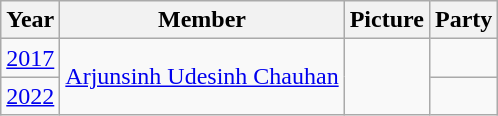<table class="wikitable sortable">
<tr>
<th>Year</th>
<th>Member</th>
<th>Picture</th>
<th colspan="2">Party</th>
</tr>
<tr>
<td><a href='#'>2017</a></td>
<td rowspan="2"><a href='#'>Arjunsinh Udesinh Chauhan</a></td>
<td rowspan="2"></td>
<td></td>
</tr>
<tr>
<td><a href='#'>2022</a></td>
</tr>
</table>
